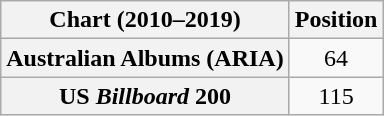<table class="wikitable sortable plainrowheaders" style="text-align:center">
<tr>
<th scope="col">Chart (2010–2019)</th>
<th scope="col">Position</th>
</tr>
<tr>
<th scope="row">Australian Albums (ARIA)</th>
<td>64</td>
</tr>
<tr>
<th scope="row">US <em>Billboard</em> 200</th>
<td>115</td>
</tr>
</table>
